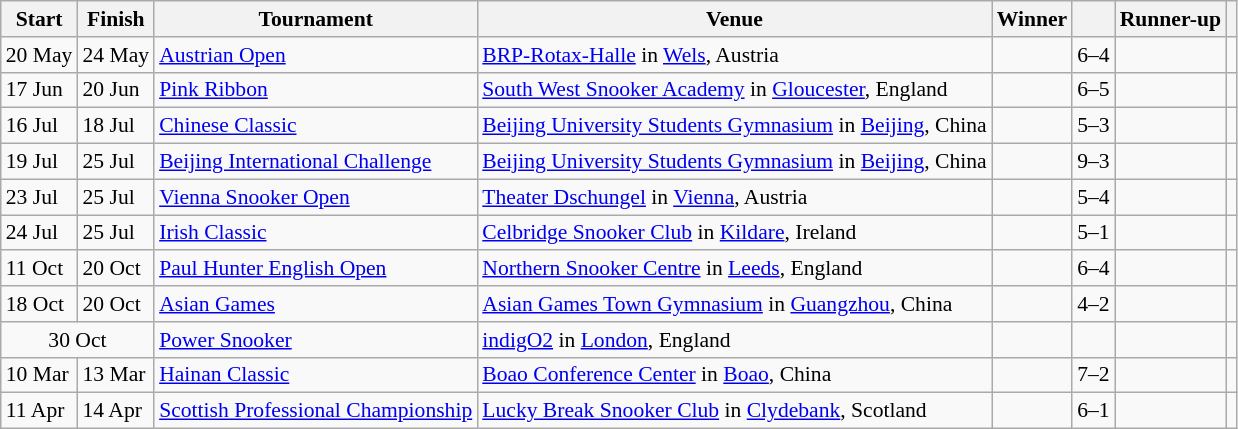<table class="wikitable" style="font-size: 90%">
<tr>
<th>Start</th>
<th>Finish</th>
<th>Tournament</th>
<th>Venue</th>
<th>Winner</th>
<th></th>
<th>Runner-up</th>
<th></th>
</tr>
<tr>
<td>20 May</td>
<td>24 May</td>
<td><a href='#'>Austrian Open</a></td>
<td><a href='#'>BRP-Rotax-Halle</a> in <a href='#'>Wels</a>, Austria</td>
<td></td>
<td style="text-align:center;">6–4</td>
<td></td>
<td style="text-align:center;"></td>
</tr>
<tr>
<td>17 Jun</td>
<td>20 Jun</td>
<td><a href='#'>Pink Ribbon</a></td>
<td><a href='#'>South West Snooker Academy</a> in <a href='#'>Gloucester</a>, England</td>
<td></td>
<td style="text-align:center;">6–5</td>
<td></td>
<td style="text-align:center;"></td>
</tr>
<tr>
<td>16 Jul</td>
<td>18 Jul</td>
<td><a href='#'>Chinese Classic</a></td>
<td><a href='#'>Beijing University Students Gymnasium</a> in <a href='#'>Beijing</a>, China</td>
<td></td>
<td style="text-align:center;">5–3</td>
<td></td>
<td style="text-align:center;"></td>
</tr>
<tr>
<td>19 Jul</td>
<td>25 Jul</td>
<td><a href='#'>Beijing International Challenge</a></td>
<td><a href='#'>Beijing University Students Gymnasium</a> in <a href='#'>Beijing</a>, China</td>
<td></td>
<td style="text-align:center;">9–3</td>
<td></td>
<td style="text-align:center;"></td>
</tr>
<tr>
<td>23 Jul</td>
<td>25 Jul</td>
<td><a href='#'>Vienna Snooker Open</a></td>
<td><a href='#'>Theater Dschungel</a> in <a href='#'>Vienna</a>, Austria</td>
<td></td>
<td style="text-align:center;">5–4</td>
<td></td>
<td style="text-align:center;"></td>
</tr>
<tr>
<td>24 Jul</td>
<td>25 Jul</td>
<td><a href='#'>Irish Classic</a></td>
<td><a href='#'>Celbridge Snooker Club</a> in <a href='#'>Kildare</a>, Ireland</td>
<td></td>
<td style="text-align:center;">5–1</td>
<td></td>
<td style="text-align:center;"></td>
</tr>
<tr>
<td>11 Oct</td>
<td>20 Oct</td>
<td><a href='#'>Paul Hunter English Open</a></td>
<td><a href='#'>Northern Snooker Centre</a> in <a href='#'>Leeds</a>, England</td>
<td></td>
<td style="text-align:center;">6–4</td>
<td></td>
<td style="text-align:center;"></td>
</tr>
<tr>
<td>18 Oct</td>
<td>20 Oct</td>
<td><a href='#'>Asian Games</a></td>
<td><a href='#'>Asian Games Town Gymnasium</a> in <a href='#'>Guangzhou</a>, China</td>
<td></td>
<td style="text-align:center;">4–2</td>
<td></td>
<td style="text-align:center;"></td>
</tr>
<tr>
<td colspan="2" align="center">30 Oct</td>
<td><a href='#'>Power Snooker</a></td>
<td><a href='#'>indigO2</a> in <a href='#'>London</a>, England</td>
<td></td>
<td style="text-align:center;"></td>
<td></td>
<td style="text-align:center;"></td>
</tr>
<tr>
<td>10 Mar</td>
<td>13 Mar</td>
<td><a href='#'>Hainan Classic</a></td>
<td><a href='#'>Boao Conference Center</a> in <a href='#'>Boao</a>, China</td>
<td></td>
<td style="text-align:center;">7–2</td>
<td></td>
<td style="text-align:center;"></td>
</tr>
<tr>
<td>11 Apr</td>
<td>14 Apr</td>
<td><a href='#'>Scottish Professional Championship</a></td>
<td><a href='#'>Lucky Break Snooker Club</a> in <a href='#'>Clydebank</a>, Scotland</td>
<td></td>
<td style="text-align:center;">6–1</td>
<td></td>
<td style="text-align:center;"></td>
</tr>
</table>
